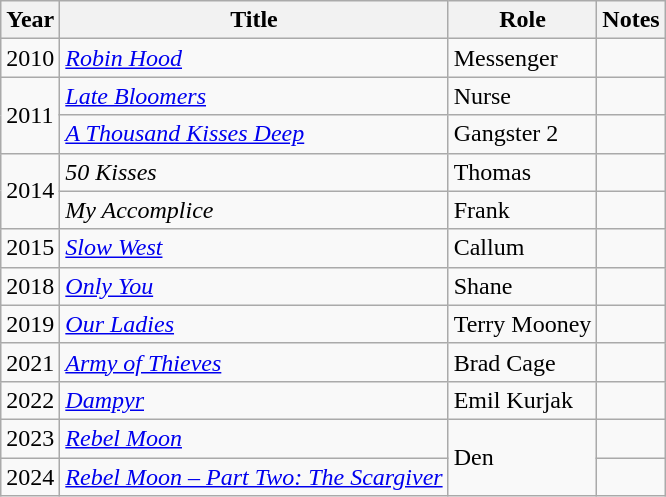<table class="wikitable sortable">
<tr>
<th>Year</th>
<th>Title</th>
<th>Role</th>
<th class="unsortable">Notes</th>
</tr>
<tr>
<td>2010</td>
<td><em><a href='#'>Robin Hood</a></em></td>
<td>Messenger</td>
<td></td>
</tr>
<tr>
<td rowspan="2">2011</td>
<td><em><a href='#'>Late Bloomers</a></em></td>
<td>Nurse</td>
<td></td>
</tr>
<tr>
<td><em><a href='#'>A Thousand Kisses Deep</a></em></td>
<td>Gangster 2</td>
<td></td>
</tr>
<tr>
<td rowspan="2">2014</td>
<td><em>50 Kisses</em></td>
<td>Thomas</td>
<td></td>
</tr>
<tr>
<td><em>My Accomplice</em></td>
<td>Frank</td>
<td></td>
</tr>
<tr>
<td>2015</td>
<td><em><a href='#'>Slow West</a></em></td>
<td>Callum</td>
<td></td>
</tr>
<tr>
<td>2018</td>
<td><em><a href='#'>Only You</a></em></td>
<td>Shane</td>
<td></td>
</tr>
<tr>
<td>2019</td>
<td><em><a href='#'>Our Ladies</a></em></td>
<td>Terry Mooney</td>
<td></td>
</tr>
<tr>
<td>2021</td>
<td><em><a href='#'>Army of Thieves</a></em></td>
<td>Brad Cage</td>
<td></td>
</tr>
<tr>
<td>2022</td>
<td><em><a href='#'>Dampyr</a></em></td>
<td>Emil Kurjak</td>
<td></td>
</tr>
<tr>
<td>2023</td>
<td><em><a href='#'>Rebel Moon</a></em></td>
<td rowspan="2">Den</td>
<td></td>
</tr>
<tr>
<td>2024</td>
<td><em><a href='#'>Rebel Moon – Part Two: The Scargiver</a></em></td>
<td></td>
</tr>
</table>
